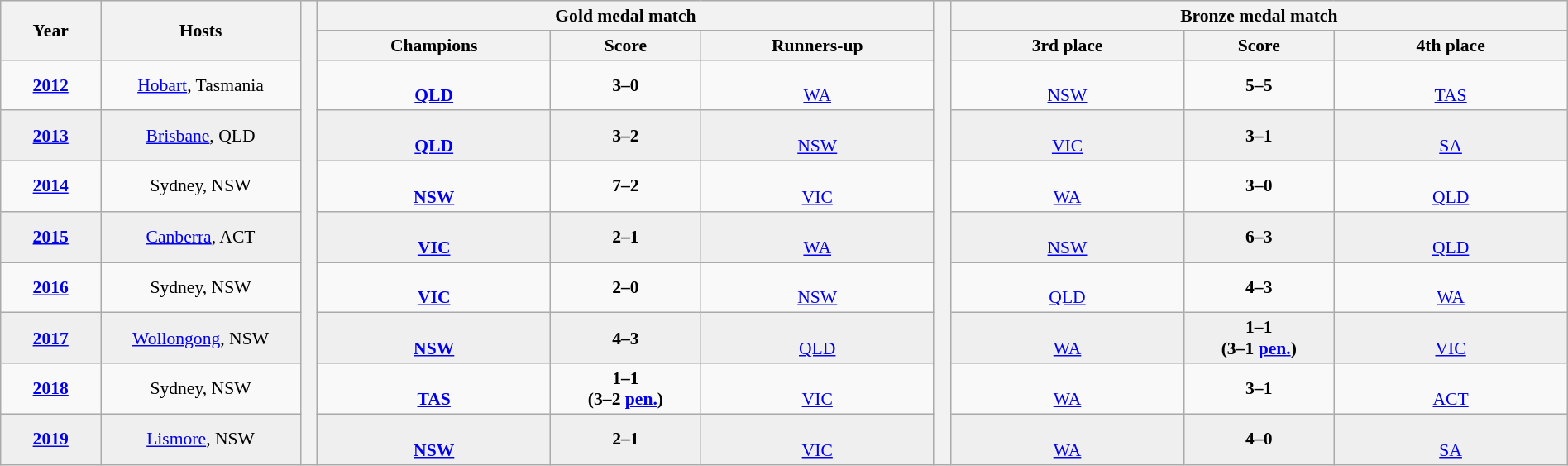<table class="wikitable" style="font-size:90%; width: 100%; text-align: center;">
<tr bgcolor=#efefef>
<th rowspan=2 width=6%>Year</th>
<th rowspan=2 width=12%>Hosts</th>
<th width=1% rowspan=20 bgcolor=ffffff></th>
<th colspan=3>Gold medal match</th>
<th width=1% rowspan=20 bgcolor=ffffff></th>
<th colspan=3>Bronze medal match</th>
</tr>
<tr bgcolor=#efefef>
<th width=14%>Champions</th>
<th width=9%>Score</th>
<th width=14%>Runners-up</th>
<th width=14%>3rd place</th>
<th width=9%>Score</th>
<th width=14%>4th place</th>
</tr>
<tr>
<td><strong><a href='#'>2012</a></strong></td>
<td><a href='#'>Hobart</a>, Tasmania</td>
<td><strong><br><a href='#'>QLD</a></strong></td>
<td><strong>3–0</strong></td>
<td><br><a href='#'>WA</a></td>
<td><br><a href='#'>NSW</a></td>
<td><strong>5–5</strong></td>
<td><br><a href='#'>TAS</a></td>
</tr>
<tr bgcolor=#efefef>
<td><strong><a href='#'>2013</a></strong></td>
<td><a href='#'>Brisbane</a>, QLD</td>
<td><strong><br><a href='#'>QLD</a></strong></td>
<td><strong>3–2</strong></td>
<td><br><a href='#'>NSW</a></td>
<td><br><a href='#'>VIC</a></td>
<td><strong>3–1</strong></td>
<td><br><a href='#'>SA</a></td>
</tr>
<tr>
<td><strong><a href='#'>2014</a></strong></td>
<td>Sydney, NSW</td>
<td><strong><br><a href='#'>NSW</a></strong></td>
<td><strong>7–2</strong></td>
<td><br><a href='#'>VIC</a></td>
<td><br><a href='#'>WA</a></td>
<td><strong>3–0</strong></td>
<td><br><a href='#'>QLD</a></td>
</tr>
<tr bgcolor=#efefef>
<td><strong><a href='#'>2015</a></strong></td>
<td><a href='#'>Canberra</a>, ACT</td>
<td><strong><br><a href='#'>VIC</a></strong></td>
<td><strong>2–1</strong></td>
<td><br><a href='#'>WA</a></td>
<td><br><a href='#'>NSW</a></td>
<td><strong>6–3</strong></td>
<td><br><a href='#'>QLD</a></td>
</tr>
<tr>
<td><strong><a href='#'>2016</a></strong></td>
<td>Sydney, NSW</td>
<td><strong><br><a href='#'>VIC</a></strong></td>
<td><strong>2–0</strong></td>
<td><br><a href='#'>NSW</a></td>
<td><br><a href='#'>QLD</a></td>
<td><strong>4–3</strong></td>
<td><br><a href='#'>WA</a></td>
</tr>
<tr bgcolor=#efefef>
<td><strong><a href='#'>2017</a></strong></td>
<td><a href='#'>Wollongong</a>, NSW</td>
<td><strong><br><a href='#'>NSW</a></strong></td>
<td><strong>4–3</strong></td>
<td><br><a href='#'>QLD</a></td>
<td><br><a href='#'>WA</a></td>
<td><strong>1–1</strong><br><strong>(3–1 <a href='#'>pen.</a>)</strong></td>
<td><br><a href='#'>VIC</a></td>
</tr>
<tr>
<td><strong><a href='#'>2018</a></strong></td>
<td>Sydney, NSW</td>
<td><strong><br><a href='#'>TAS</a></strong></td>
<td><strong>1–1</strong><br><strong>(3–2 <a href='#'>pen.</a>)</strong></td>
<td><br><a href='#'>VIC</a></td>
<td><br><a href='#'>WA</a></td>
<td><strong>3–1</strong></td>
<td><br><a href='#'>ACT</a></td>
</tr>
<tr bgcolor=#efefef>
<td><strong><a href='#'>2019</a></strong></td>
<td><a href='#'>Lismore</a>, NSW</td>
<td><strong><br><a href='#'>NSW</a></strong></td>
<td><strong>2–1</strong></td>
<td><br><a href='#'>VIC</a></td>
<td><br><a href='#'>WA</a></td>
<td><strong>4–0</strong></td>
<td><br><a href='#'>SA</a></td>
</tr>
</table>
